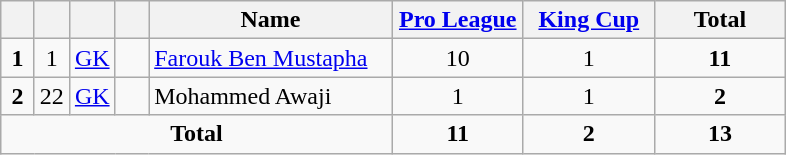<table class="wikitable" style="text-align:center">
<tr>
<th width=15></th>
<th width=15></th>
<th width=15></th>
<th width=15></th>
<th width=155>Name</th>
<th width=80><a href='#'>Pro League</a></th>
<th width=80><a href='#'>King Cup</a></th>
<th width=80>Total</th>
</tr>
<tr>
<td><strong>1</strong></td>
<td>1</td>
<td><a href='#'>GK</a></td>
<td></td>
<td align=left><a href='#'>Farouk Ben Mustapha</a></td>
<td>10</td>
<td>1</td>
<td><strong>11</strong></td>
</tr>
<tr>
<td><strong>2</strong></td>
<td>22</td>
<td><a href='#'>GK</a></td>
<td></td>
<td align=left>Mohammed Awaji</td>
<td>1</td>
<td>1</td>
<td><strong>2</strong></td>
</tr>
<tr>
<td colspan=5><strong>Total</strong></td>
<td><strong>11</strong></td>
<td><strong>2</strong></td>
<td><strong>13</strong></td>
</tr>
</table>
